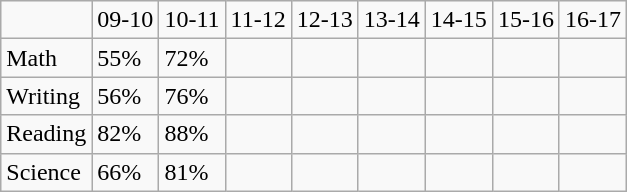<table class="wikitable">
<tr>
<td></td>
<td>09-10</td>
<td>10-11</td>
<td>11-12</td>
<td>12-13</td>
<td>13-14</td>
<td>14-15</td>
<td>15-16</td>
<td>16-17</td>
</tr>
<tr>
<td>Math</td>
<td>55%</td>
<td>72%</td>
<td></td>
<td></td>
<td></td>
<td></td>
<td></td>
<td></td>
</tr>
<tr>
<td>Writing</td>
<td>56%</td>
<td>76%</td>
<td></td>
<td></td>
<td></td>
<td></td>
<td></td>
<td></td>
</tr>
<tr>
<td>Reading</td>
<td>82%</td>
<td>88%</td>
<td></td>
<td></td>
<td></td>
<td></td>
<td></td>
<td></td>
</tr>
<tr>
<td>Science</td>
<td>66%</td>
<td>81%</td>
<td></td>
<td></td>
<td></td>
<td></td>
<td></td>
<td></td>
</tr>
</table>
